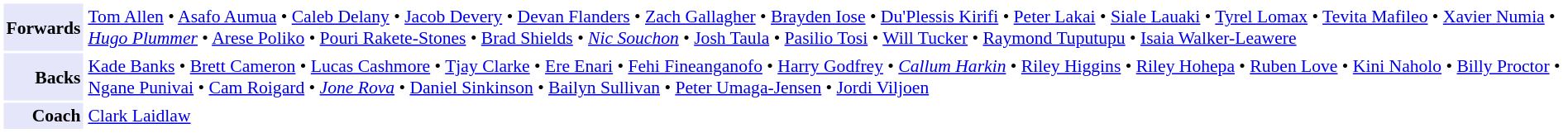<table cellpadding="2" style="border: 1px solid white; font-size:90%;">
<tr>
<td style="text-align:right" bgcolor="lavender"><strong>Forwards</strong></td>
<td style="text-align:left"><a href='#'>Tom Allen</a> • <a href='#'>Asafo Aumua</a> • <a href='#'>Caleb Delany</a> • <a href='#'>Jacob Devery</a> • <a href='#'>Devan Flanders</a> • <a href='#'>Zach Gallagher</a> • <a href='#'>Brayden Iose</a> • <a href='#'>Du'Plessis Kirifi</a> • <a href='#'>Peter Lakai</a> • <a href='#'>Siale Lauaki</a> • <a href='#'>Tyrel Lomax</a> • <a href='#'>Tevita Mafileo</a> • <a href='#'>Xavier Numia</a> • <em><a href='#'>Hugo Plummer</a></em> • <a href='#'>Arese Poliko</a> • <a href='#'>Pouri Rakete-Stones</a> • <a href='#'>Brad Shields</a> • <em><a href='#'>Nic Souchon</a></em> • <a href='#'>Josh Taula</a> • <a href='#'>Pasilio Tosi</a> • <a href='#'>Will Tucker</a> • <a href='#'>Raymond Tuputupu</a> • <a href='#'>Isaia Walker-Leawere</a></td>
</tr>
<tr>
<td style="text-align:right" bgcolor="lavender"><strong>Backs</strong></td>
<td style="text-align:left"><a href='#'>Kade Banks</a> • <a href='#'>Brett Cameron</a> • <a href='#'>Lucas Cashmore</a> • <a href='#'>Tjay Clarke</a> • <a href='#'>Ere Enari</a> • <a href='#'>Fehi Fineanganofo</a> • <a href='#'>Harry Godfrey</a> • <em><a href='#'>Callum Harkin</a></em> • <a href='#'>Riley Higgins</a> • <a href='#'>Riley Hohepa</a> • <a href='#'>Ruben Love</a> • <a href='#'>Kini Naholo</a> • <a href='#'>Billy Proctor</a> • <a href='#'>Ngane Punivai</a> • <a href='#'>Cam Roigard</a> • <em><a href='#'>Jone Rova</a></em> • <a href='#'>Daniel Sinkinson</a> • <a href='#'>Bailyn Sullivan</a> • <a href='#'>Peter Umaga-Jensen</a> • <a href='#'>Jordi Viljoen</a></td>
</tr>
<tr>
<td style="text-align:right" bgcolor="lavender"><strong>Coach</strong></td>
<td style="text-align:left"><a href='#'>Clark Laidlaw</a></td>
</tr>
</table>
